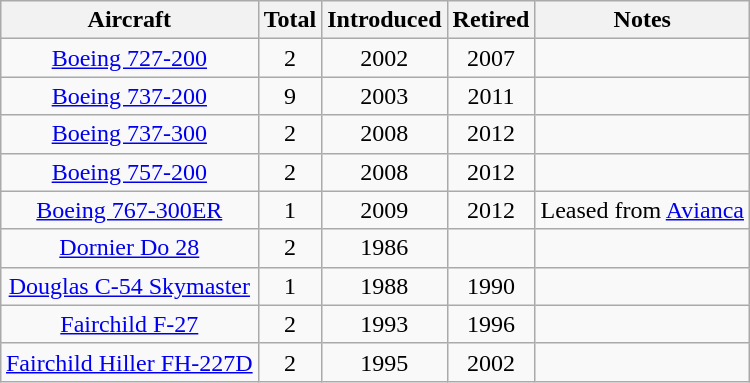<table class="wikitable" style="margin:0.5em auto; text-align:center">
<tr>
<th>Aircraft</th>
<th>Total</th>
<th>Introduced</th>
<th>Retired</th>
<th>Notes</th>
</tr>
<tr>
<td><a href='#'>Boeing 727-200</a></td>
<td>2</td>
<td>2002</td>
<td>2007</td>
<td></td>
</tr>
<tr>
<td><a href='#'>Boeing 737-200</a></td>
<td>9</td>
<td>2003</td>
<td>2011</td>
<td></td>
</tr>
<tr>
<td><a href='#'>Boeing 737-300</a></td>
<td>2</td>
<td>2008</td>
<td>2012</td>
<td></td>
</tr>
<tr>
<td><a href='#'>Boeing 757-200</a></td>
<td>2</td>
<td>2008</td>
<td>2012</td>
<td></td>
</tr>
<tr>
<td><a href='#'>Boeing 767-300ER</a></td>
<td>1</td>
<td>2009</td>
<td>2012</td>
<td>Leased from <a href='#'>Avianca</a></td>
</tr>
<tr>
<td><a href='#'>Dornier Do 28</a></td>
<td>2</td>
<td>1986</td>
<td></td>
<td></td>
</tr>
<tr>
<td><a href='#'>Douglas C-54 Skymaster</a></td>
<td>1</td>
<td>1988</td>
<td>1990</td>
</tr>
<tr>
<td><a href='#'>Fairchild F-27</a></td>
<td>2</td>
<td>1993</td>
<td>1996</td>
<td></td>
</tr>
<tr>
<td><a href='#'>Fairchild Hiller FH-227D</a></td>
<td>2</td>
<td>1995</td>
<td>2002</td>
<td></td>
</tr>
</table>
